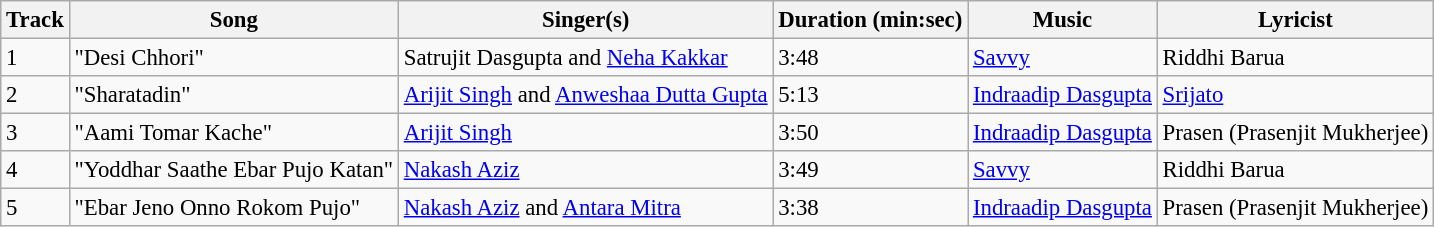<table class="wikitable" style="font-size:95%;">
<tr>
<th>Track</th>
<th>Song</th>
<th>Singer(s)</th>
<th>Duration (min:sec)</th>
<th>Music</th>
<th>Lyricist</th>
</tr>
<tr>
<td>1</td>
<td>"Desi Chhori"</td>
<td>Satrujit Dasgupta and <a href='#'>Neha Kakkar</a></td>
<td>3:48</td>
<td><a href='#'>Savvy</a></td>
<td>Riddhi Barua</td>
</tr>
<tr>
<td>2</td>
<td>"Sharatadin"</td>
<td><a href='#'>Arijit Singh</a> and <a href='#'>Anweshaa Dutta Gupta</a></td>
<td>5:13</td>
<td><a href='#'>Indraadip Dasgupta</a></td>
<td><a href='#'>Srijato</a></td>
</tr>
<tr>
<td>3</td>
<td>"Aami Tomar Kache"</td>
<td><a href='#'>Arijit Singh</a></td>
<td>3:50</td>
<td><a href='#'>Indraadip Dasgupta</a></td>
<td>Prasen (Prasenjit Mukherjee)</td>
</tr>
<tr>
<td>4</td>
<td>"Yoddhar Saathe Ebar Pujo Katan"</td>
<td><a href='#'>Nakash Aziz</a></td>
<td>3:49</td>
<td><a href='#'>Savvy</a></td>
<td>Riddhi Barua</td>
</tr>
<tr>
<td>5</td>
<td>"Ebar Jeno Onno Rokom Pujo"</td>
<td><a href='#'>Nakash Aziz</a> and <a href='#'>Antara Mitra</a></td>
<td>3:38</td>
<td><a href='#'>Indraadip Dasgupta</a></td>
<td>Prasen (Prasenjit Mukherjee)</td>
</tr>
</table>
